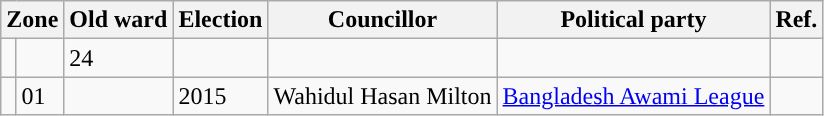<table class="wikitable">
<tr>
<th colspan="2">Zone</th>
<th>Old ward</th>
<th>Election</th>
<th>Councillor</th>
<th>Political party</th>
<th>Ref.</th>
</tr>
<tr>
<td style="background-color:"></td>
<td></td>
<td>24</td>
<td></td>
<td></td>
<td></td>
<td></td>
</tr>
<tr>
<td style="background-color: "></td>
<td>01</td>
<td></td>
<td>2015</td>
<td>Wahidul Hasan Milton</td>
<td><a href='#'>Bangladesh Awami League</a></td>
<td></td>
</tr>
</table>
